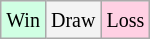<table class="wikitable">
<tr>
<td style="background-color: #d0ffe3;"><small>Win</small></td>
<td style="background-color: #f3f3f3;"><small>Draw</small></td>
<td style="background-color: #ffd0e3;"><small>Loss</small></td>
</tr>
</table>
